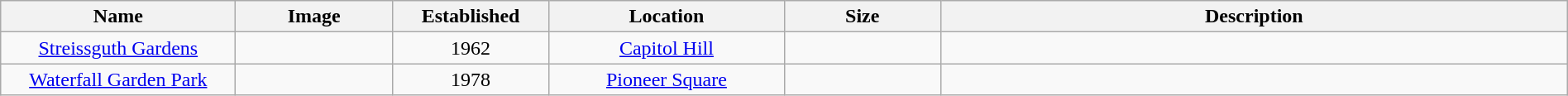<table class="wikitable sortable" style="text-align:center; width:100%">
<tr>
<th width=15%>Name</th>
<th width=10% class = "unsortable">Image</th>
<th>Established</th>
<th width=15%>Location</th>
<th width=10%>Size</th>
<th width=40% class = "unsortable">Description</th>
</tr>
<tr>
<td><a href='#'>Streissguth Gardens</a></td>
<td></td>
<td>1962</td>
<td><a href='#'>Capitol Hill</a></td>
<td></td>
<td></td>
</tr>
<tr>
<td><a href='#'>Waterfall Garden Park</a></td>
<td></td>
<td>1978</td>
<td><a href='#'>Pioneer Square</a></td>
<td></td>
<td></td>
</tr>
</table>
